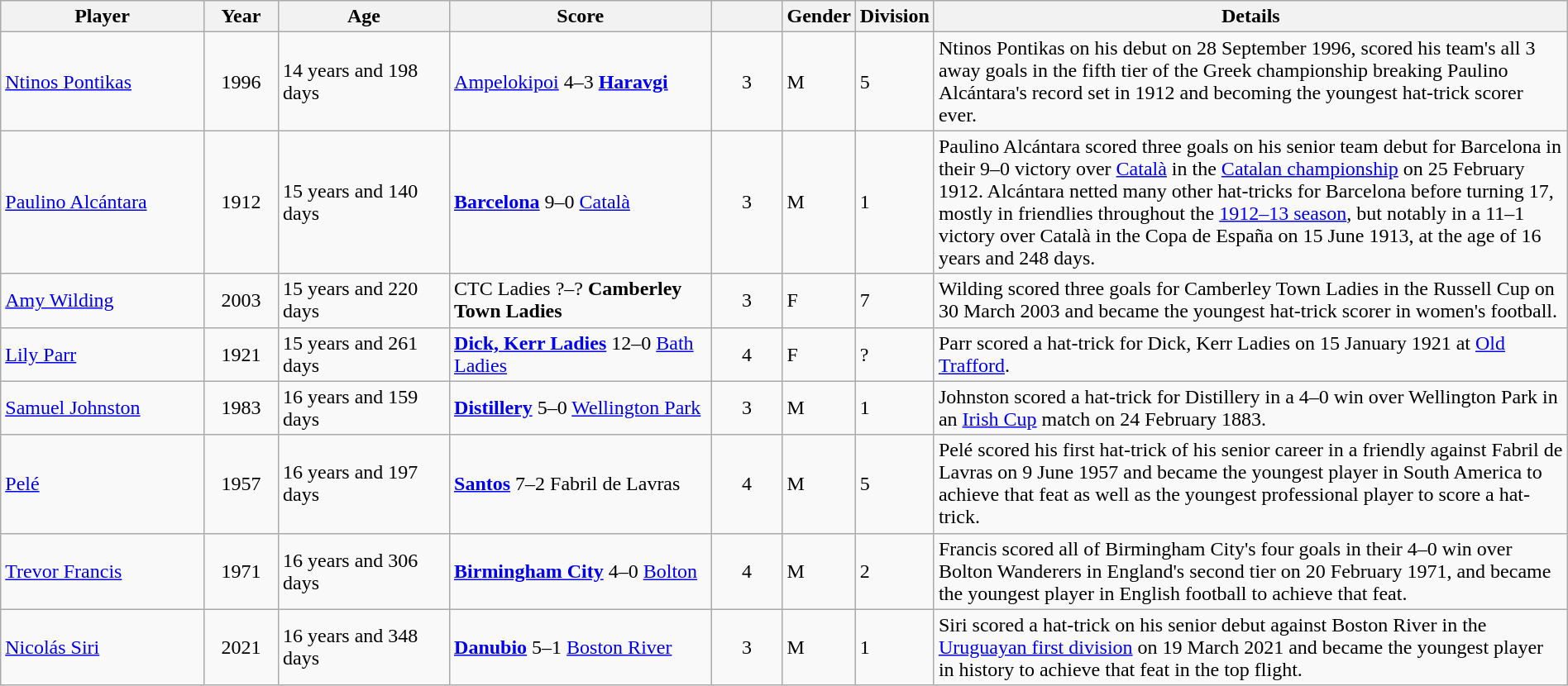<table class="wikitable sortable" width=100%>
<tr>
<th width = 14%>Player</th>
<th width = 5%>Year</th>
<th width = 12%>Age</th>
<th width = 18%>Score</th>
<th width = 5%></th>
<th width = 1%>Gender</th>
<th>Division</th>
<th width="50%">Details</th>
</tr>
<tr>
<td> <a href='#'>Ntinos Pontikas</a></td>
<td align="center">1996</td>
<td>14 years and 198 days</td>
<td><a href='#'>Ampelokipoi</a> 4–3 <a href='#'><strong>Haravgi</strong></a></td>
<td align=center>3</td>
<td>M</td>
<td>5</td>
<td>Ntinos Pontikas on his debut on 28 September 1996, scored his team's all 3 away goals in the fifth tier of the Greek championship breaking Paulino Alcántara's record set in 1912 and becoming the youngest hat-trick scorer ever.</td>
</tr>
<tr>
<td> <a href='#'>Paulino Alcántara</a></td>
<td align="center">1912</td>
<td>15 years and 140 days</td>
<td><a href='#'><strong>Barcelona</strong></a> 9–0 <a href='#'>Català</a></td>
<td align="center">3</td>
<td>M</td>
<td>1</td>
<td>Paulino Alcántara scored three goals on his senior team debut for Barcelona in their 9–0 victory over <a href='#'>Català</a> in the <a href='#'>Catalan championship</a> on 25 February 1912. Alcántara netted many other hat-tricks for Barcelona before turning 17, mostly in friendlies throughout the <a href='#'>1912–13 season</a>, but notably in a 11–1 victory over Català in the Copa de España on 15 June 1913, at the age of 16 years and 248 days.</td>
</tr>
<tr>
<td> <a href='#'>Amy Wilding</a></td>
<td align="center">2003</td>
<td>15 years and 220 days</td>
<td>CTC Ladies ?–? <strong>Camberley Town Ladies</strong></td>
<td align="center">3</td>
<td>F</td>
<td>7</td>
<td>Wilding scored three goals for Camberley Town Ladies in the Russell Cup on 30 March 2003 and became the youngest hat-trick scorer in women's football.</td>
</tr>
<tr>
<td> <a href='#'>Lily Parr</a></td>
<td align="center">1921</td>
<td>15 years and 261 days</td>
<td><strong><a href='#'>Dick, Kerr Ladies</a></strong> 12–0 <a href='#'>Bath Ladies</a></td>
<td align="center">4</td>
<td>F</td>
<td>?</td>
<td>Parr scored a hat-trick for Dick, Kerr Ladies on 15 January 1921 at <a href='#'>Old Trafford</a>.</td>
</tr>
<tr>
<td> <a href='#'>Samuel Johnston</a></td>
<td align="center">1983</td>
<td>16 years and 159 days</td>
<td><a href='#'><strong>Distillery</strong></a> 5–0 <a href='#'>Wellington Park</a></td>
<td align="center">3</td>
<td>M</td>
<td>1</td>
<td>Johnston scored a hat-trick for Distillery in a 4–0 win over Wellington Park in an <a href='#'>Irish Cup</a> match on 24 February 1883.</td>
</tr>
<tr>
<td> <a href='#'>Pelé</a></td>
<td align="center">1957</td>
<td>16 years and 197 days</td>
<td><a href='#'><strong>Santos</strong></a> 7–2 Fabril de Lavras</td>
<td align="center">4</td>
<td>M</td>
<td>5</td>
<td>Pelé scored his first hat-trick of his senior career in a friendly against Fabril de Lavras on 9 June 1957 and became the youngest player in South America to achieve that feat as well as the youngest professional player to score a hat-trick.</td>
</tr>
<tr>
<td> <a href='#'>Trevor Francis</a></td>
<td align="center">1971</td>
<td>16 years and 306 days</td>
<td><a href='#'><strong>Birmingham City</strong></a> 4–0 <a href='#'>Bolton</a></td>
<td align="center">4</td>
<td>M</td>
<td>2</td>
<td>Francis scored all of Birmingham City's four goals in their 4–0 win over Bolton Wanderers in England's second tier on 20 February 1971, and became the youngest player in English football to achieve that feat.</td>
</tr>
<tr>
<td> <a href='#'>Nicolás Siri</a></td>
<td align="center">2021</td>
<td>16 years and 348 days</td>
<td><a href='#'><strong>Danubio</strong></a> 5–1 <a href='#'>Boston River</a></td>
<td align="center">3</td>
<td>M</td>
<td>1</td>
<td>Siri scored a hat-trick on his senior debut against Boston River in the <a href='#'>Uruguayan first division</a> on 19 March 2021 and became the youngest player in history to achieve that feat in the top flight.</td>
</tr>
</table>
